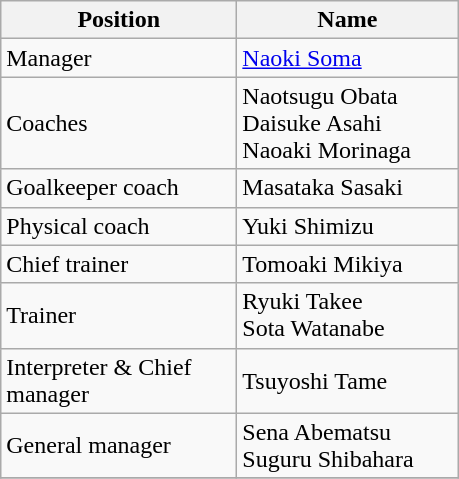<table class="wikitable" style="text-align:left;">
<tr>
<th style="width:150px;">Position</th>
<th style="width:140px;">Name</th>
</tr>
<tr>
<td>Manager</td>
<td><a href='#'>Naoki Soma</a></td>
</tr>
<tr>
<td>Coaches</td>
<td>Naotsugu Obata <br> Daisuke Asahi <br> Naoaki Morinaga</td>
</tr>
<tr>
<td>Goalkeeper coach</td>
<td>Masataka Sasaki</td>
</tr>
<tr>
<td>Physical coach</td>
<td>Yuki Shimizu</td>
</tr>
<tr>
<td>Chief trainer</td>
<td>Tomoaki Mikiya</td>
</tr>
<tr>
<td>Trainer</td>
<td>Ryuki Takee <br> Sota Watanabe</td>
</tr>
<tr>
<td>Interpreter & Chief manager</td>
<td>Tsuyoshi Tame</td>
</tr>
<tr>
<td>General manager</td>
<td>Sena Abematsu <br> Suguru Shibahara</td>
</tr>
<tr>
</tr>
</table>
